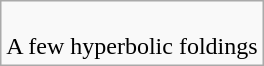<table class=wikitable>
<tr>
<td><br>A few hyperbolic foldings</td>
</tr>
</table>
